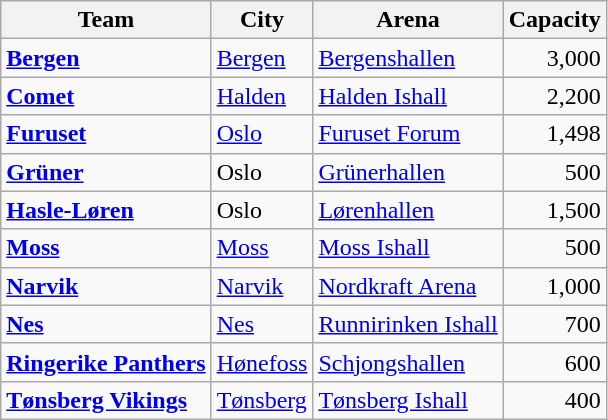<table class="wikitable sortable">
<tr>
<th>Team</th>
<th>City</th>
<th>Arena</th>
<th>Capacity</th>
</tr>
<tr>
<td><strong><a href='#'>Bergen</a></strong></td>
<td><a href='#'>Bergen</a></td>
<td><a href='#'>Bergenshallen</a></td>
<td align="right">3,000</td>
</tr>
<tr>
<td><strong><a href='#'>Comet</a></strong></td>
<td><a href='#'>Halden</a></td>
<td><a href='#'>Halden Ishall</a></td>
<td align="right">2,200</td>
</tr>
<tr>
<td><strong><a href='#'>Furuset</a></strong></td>
<td><a href='#'>Oslo</a></td>
<td><a href='#'>Furuset Forum</a></td>
<td align="right">1,498</td>
</tr>
<tr>
<td><strong><a href='#'>Grüner</a></strong></td>
<td>Oslo</td>
<td><a href='#'>Grünerhallen</a></td>
<td align="right">500</td>
</tr>
<tr>
<td><strong><a href='#'>Hasle-Løren</a></strong></td>
<td>Oslo</td>
<td><a href='#'>Lørenhallen</a></td>
<td align="right">1,500</td>
</tr>
<tr>
<td><strong><a href='#'>Moss</a></strong></td>
<td><a href='#'>Moss</a></td>
<td><a href='#'>Moss Ishall</a></td>
<td align="right">500</td>
</tr>
<tr>
<td><strong><a href='#'>Narvik</a></strong></td>
<td><a href='#'>Narvik</a></td>
<td><a href='#'>Nordkraft Arena</a></td>
<td align="right">1,000</td>
</tr>
<tr>
<td><strong><a href='#'>Nes</a></strong></td>
<td><a href='#'>Nes</a></td>
<td><a href='#'>Runnirinken Ishall</a></td>
<td align="right">700</td>
</tr>
<tr>
<td><strong><a href='#'>Ringerike Panthers</a></strong></td>
<td><a href='#'>Hønefoss</a></td>
<td><a href='#'>Schjongshallen</a></td>
<td align="right">600</td>
</tr>
<tr>
<td><strong><a href='#'>Tønsberg Vikings</a></strong></td>
<td><a href='#'>Tønsberg</a></td>
<td><a href='#'>Tønsberg Ishall</a></td>
<td align="right">400</td>
</tr>
</table>
